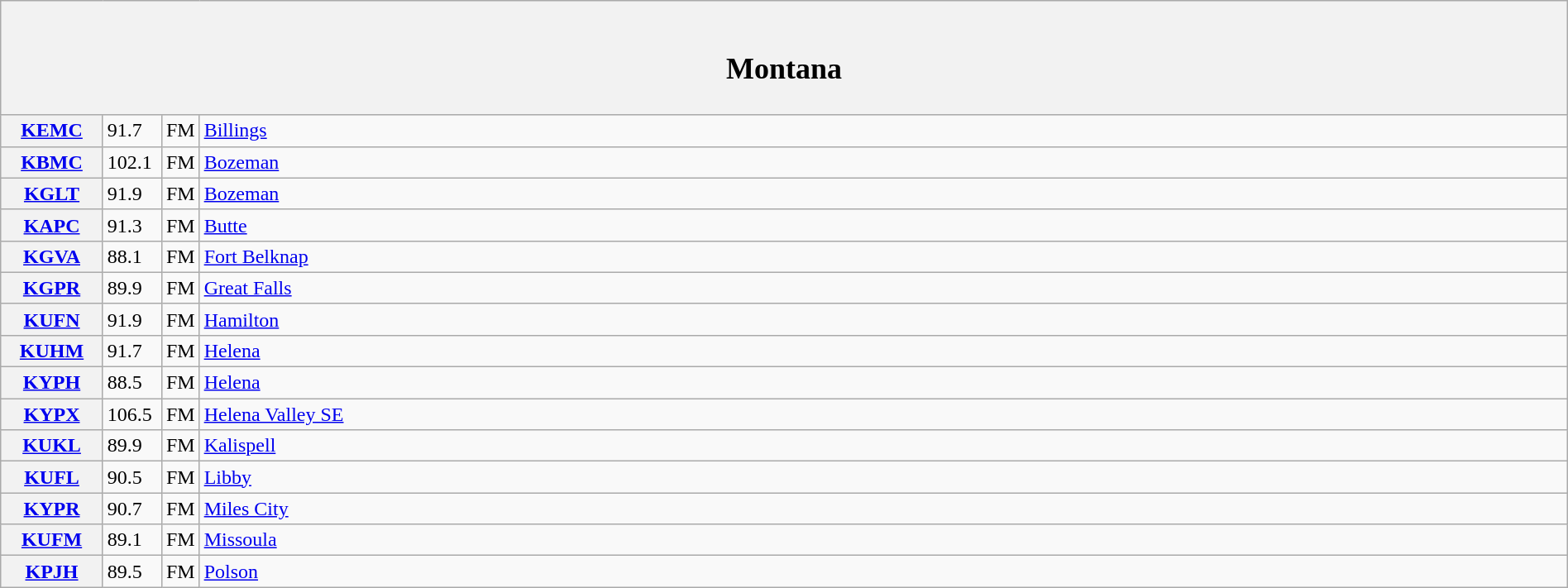<table class="wikitable mw-collapsible" style="width:100%">
<tr>
<th scope="col" colspan="4"><br><h2>Montana</h2></th>
</tr>
<tr>
<th scope="row" style="width: 75px;"><a href='#'>KEMC</a></th>
<td style="width: 40px;">91.7</td>
<td style="width: 21px;">FM</td>
<td><a href='#'>Billings</a></td>
</tr>
<tr>
<th scope="row"><a href='#'>KBMC</a></th>
<td>102.1</td>
<td>FM</td>
<td><a href='#'>Bozeman</a></td>
</tr>
<tr>
<th scope="row"><a href='#'>KGLT</a></th>
<td>91.9</td>
<td>FM</td>
<td><a href='#'>Bozeman</a></td>
</tr>
<tr>
<th scope="row"><a href='#'>KAPC</a></th>
<td>91.3</td>
<td>FM</td>
<td><a href='#'>Butte</a></td>
</tr>
<tr>
<th scope="row"><a href='#'>KGVA</a></th>
<td>88.1</td>
<td>FM</td>
<td><a href='#'>Fort Belknap</a></td>
</tr>
<tr>
<th scope="row"><a href='#'>KGPR</a></th>
<td>89.9</td>
<td>FM</td>
<td><a href='#'>Great Falls</a></td>
</tr>
<tr>
<th scope="row"><a href='#'>KUFN</a></th>
<td>91.9</td>
<td>FM</td>
<td><a href='#'>Hamilton</a></td>
</tr>
<tr>
<th scope="row"><a href='#'>KUHM</a></th>
<td>91.7</td>
<td>FM</td>
<td><a href='#'>Helena</a></td>
</tr>
<tr>
<th scope="row"><a href='#'>KYPH</a></th>
<td>88.5</td>
<td>FM</td>
<td><a href='#'>Helena</a></td>
</tr>
<tr>
<th scope="row"><a href='#'>KYPX</a></th>
<td>106.5</td>
<td>FM</td>
<td><a href='#'>Helena Valley SE</a></td>
</tr>
<tr>
<th scope="row"><a href='#'>KUKL</a></th>
<td>89.9</td>
<td>FM</td>
<td><a href='#'>Kalispell</a></td>
</tr>
<tr>
<th scope="row"><a href='#'>KUFL</a></th>
<td>90.5</td>
<td>FM</td>
<td><a href='#'>Libby</a></td>
</tr>
<tr>
<th scope="row"><a href='#'>KYPR</a></th>
<td>90.7</td>
<td>FM</td>
<td><a href='#'>Miles City</a></td>
</tr>
<tr>
<th scope="row"><a href='#'>KUFM</a></th>
<td>89.1</td>
<td>FM</td>
<td><a href='#'>Missoula</a></td>
</tr>
<tr>
<th scope="row"><a href='#'>KPJH</a></th>
<td>89.5</td>
<td>FM</td>
<td><a href='#'>Polson</a></td>
</tr>
</table>
